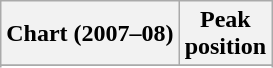<table class="wikitable sortable plainrowheaders" style="text-align:center;">
<tr>
<th>Chart (2007–08)</th>
<th>Peak<br>position</th>
</tr>
<tr>
</tr>
<tr>
</tr>
<tr>
</tr>
<tr>
</tr>
</table>
